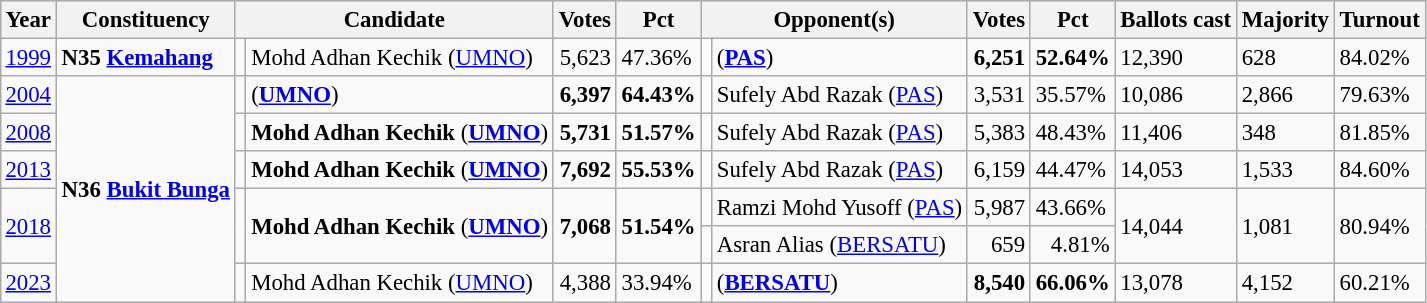<table class="wikitable" style="margin:0.5em ; font-size:95%">
<tr>
<th>Year</th>
<th>Constituency</th>
<th colspan=2>Candidate</th>
<th>Votes</th>
<th>Pct</th>
<th colspan=2>Opponent(s)</th>
<th>Votes</th>
<th>Pct</th>
<th>Ballots cast</th>
<th>Majority</th>
<th>Turnout</th>
</tr>
<tr>
<td><a href='#'>1999</a></td>
<td><strong>N35 <a href='#'>Kemahang</a></strong></td>
<td></td>
<td>Mohd Adhan Kechik (<a href='#'>UMNO</a>)</td>
<td align="right">5,623</td>
<td>47.36%</td>
<td></td>
<td> (<a href='#'><strong>PAS</strong></a>)</td>
<td align="right"><strong>6,251</strong></td>
<td><strong>52.64%</strong></td>
<td>12,390</td>
<td>628</td>
<td>84.02%</td>
</tr>
<tr>
<td><a href='#'>2004</a></td>
<td rowspan=6><strong>N36 <a href='#'>Bukit Bunga</a></strong></td>
<td></td>
<td> (<a href='#'><strong>UMNO</strong></a>)</td>
<td align=right><strong>6,397</strong></td>
<td><strong>64.43%</strong></td>
<td></td>
<td>Sufely Abd Razak (<a href='#'>PAS</a>)</td>
<td align=right>3,531</td>
<td>35.57%</td>
<td>10,086</td>
<td>2,866</td>
<td>79.63%</td>
</tr>
<tr>
<td><a href='#'>2008</a></td>
<td></td>
<td><strong>Mohd Adhan Kechik</strong> (<a href='#'><strong>UMNO</strong></a>)</td>
<td align=right><strong>5,731</strong></td>
<td><strong>51.57%</strong></td>
<td></td>
<td>Sufely Abd Razak (<a href='#'>PAS</a>)</td>
<td align=right>5,383</td>
<td>48.43%</td>
<td>11,406</td>
<td>348</td>
<td>81.85%</td>
</tr>
<tr>
<td><a href='#'>2013</a></td>
<td></td>
<td><strong>Mohd Adhan Kechik</strong> (<a href='#'><strong>UMNO</strong></a>)</td>
<td align=right><strong>7,692</strong></td>
<td><strong>55.53%</strong></td>
<td></td>
<td>Sufely Abd Razak (<a href='#'>PAS</a>)</td>
<td align=right>6,159</td>
<td>44.47%</td>
<td>14,053</td>
<td>1,533</td>
<td>84.60%</td>
</tr>
<tr>
<td rowspan=2><a href='#'>2018</a></td>
<td rowspan=2 ></td>
<td rowspan=2><strong>Mohd Adhan Kechik</strong> (<a href='#'><strong>UMNO</strong></a>)</td>
<td rowspan=2 align=right><strong>7,068</strong></td>
<td rowspan=2><strong>51.54%</strong></td>
<td></td>
<td>Ramzi Mohd Yusoff (<a href='#'>PAS</a>)</td>
<td align=right>5,987</td>
<td>43.66%</td>
<td rowspan=2>14,044</td>
<td rowspan=2>1,081</td>
<td rowspan=2>80.94%</td>
</tr>
<tr>
<td></td>
<td>Asran Alias (<a href='#'>BERSATU</a>)</td>
<td align=right>659</td>
<td align=right>4.81%</td>
</tr>
<tr>
<td><a href='#'>2023</a></td>
<td></td>
<td>Mohd Adhan Kechik (<a href='#'>UMNO</a>)</td>
<td align=right>4,388</td>
<td>33.94%</td>
<td></td>
<td> (<a href='#'><strong>BERSATU</strong></a>)</td>
<td align=right><strong>8,540</strong></td>
<td><strong>66.06%</strong></td>
<td>13,078</td>
<td>4,152</td>
<td>60.21%</td>
</tr>
</table>
